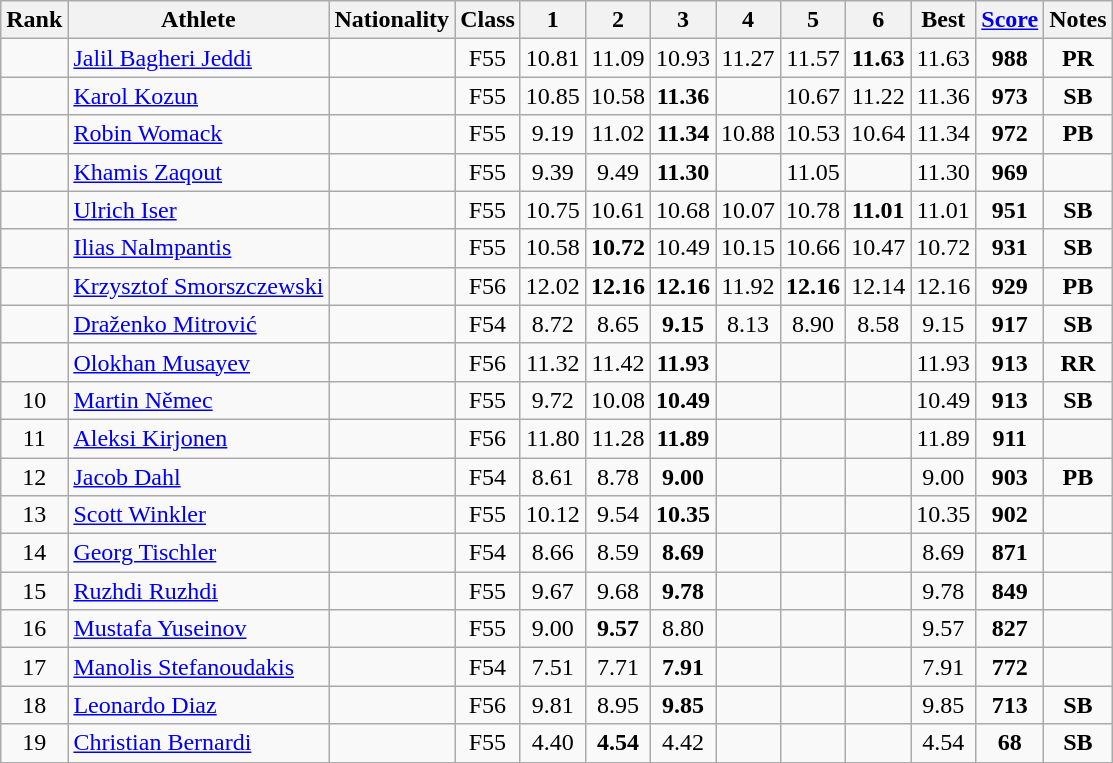<table class="wikitable sortable" style="text-align:center">
<tr>
<th>Rank</th>
<th>Athlete</th>
<th>Nationality</th>
<th>Class</th>
<th width="25">1</th>
<th width="25">2</th>
<th width="25">3</th>
<th width="25">4</th>
<th width="25">5</th>
<th width="25">6</th>
<th>Best</th>
<th><a href='#'>Score</a></th>
<th>Notes</th>
</tr>
<tr>
<td></td>
<td style="text-align:left;"><a href='#'>Jalil Bagheri Jeddi</a></td>
<td style="text-align:left;"></td>
<td>F55</td>
<td>10.81</td>
<td>11.09</td>
<td>10.93</td>
<td>11.27</td>
<td>11.57</td>
<td><strong>11.63</strong></td>
<td>11.63</td>
<td><strong>988</strong></td>
<td><strong>PR</strong></td>
</tr>
<tr>
<td></td>
<td style="text-align:left;"><a href='#'>Karol Kozun</a></td>
<td style="text-align:left;"></td>
<td>F55</td>
<td>10.85</td>
<td>10.58</td>
<td><strong>11.36</strong></td>
<td></td>
<td>10.67</td>
<td>11.22</td>
<td>11.36</td>
<td><strong>973</strong></td>
<td><strong>SB</strong></td>
</tr>
<tr>
<td></td>
<td style="text-align:left;"><a href='#'>Robin Womack</a></td>
<td style="text-align:left;"></td>
<td>F55</td>
<td>9.19</td>
<td>11.02</td>
<td><strong>11.34</strong></td>
<td>10.88</td>
<td>10.53</td>
<td>10.64</td>
<td>11.34</td>
<td><strong>972</strong></td>
<td><strong>PB</strong></td>
</tr>
<tr>
<td></td>
<td style="text-align:left;"><a href='#'>Khamis Zaqout</a></td>
<td style="text-align:left;"></td>
<td>F55</td>
<td>9.39</td>
<td>9.49</td>
<td><strong>11.30</strong></td>
<td></td>
<td>11.05</td>
<td></td>
<td>11.30</td>
<td><strong>969</strong></td>
<td></td>
</tr>
<tr>
<td></td>
<td style="text-align:left;"><a href='#'>Ulrich Iser</a></td>
<td style="text-align:left;"></td>
<td>F55</td>
<td>10.75</td>
<td>10.61</td>
<td>10.68</td>
<td>10.07</td>
<td>10.78</td>
<td><strong>11.01</strong></td>
<td>11.01</td>
<td><strong>951</strong></td>
<td><strong>SB</strong></td>
</tr>
<tr>
<td></td>
<td style="text-align:left;"><a href='#'>Ilias Nalmpantis</a></td>
<td style="text-align:left;"></td>
<td>F55</td>
<td>10.58</td>
<td><strong>10.72</strong></td>
<td>10.49</td>
<td>10.15</td>
<td>10.66</td>
<td>10.47</td>
<td>10.72</td>
<td><strong>931</strong></td>
<td><strong>SB</strong></td>
</tr>
<tr>
<td></td>
<td style="text-align:left;"><a href='#'>Krzysztof Smorszczewski</a></td>
<td style="text-align:left;"></td>
<td>F56</td>
<td>12.02</td>
<td><strong>12.16</strong></td>
<td><strong>12.16</strong></td>
<td>11.92</td>
<td><strong>12.16</strong></td>
<td>12.14</td>
<td>12.16</td>
<td><strong>929</strong></td>
<td><strong>PB</strong></td>
</tr>
<tr>
<td></td>
<td style="text-align:left;"><a href='#'>Draženko Mitrović</a></td>
<td style="text-align:left;"></td>
<td>F54</td>
<td>8.72</td>
<td>8.65</td>
<td><strong>9.15</strong></td>
<td>8.13</td>
<td>8.90</td>
<td>8.58</td>
<td>9.15</td>
<td><strong>917</strong></td>
<td><strong>SB</strong></td>
</tr>
<tr>
<td></td>
<td style="text-align:left;"><a href='#'>Olokhan Musayev</a></td>
<td style="text-align:left;"></td>
<td>F56</td>
<td>11.32</td>
<td>11.42</td>
<td><strong>11.93</strong></td>
<td></td>
<td></td>
<td></td>
<td>11.93</td>
<td><strong>913</strong></td>
<td><strong>RR</strong></td>
</tr>
<tr>
<td>10</td>
<td style="text-align:left;"><a href='#'>Martin Němec</a></td>
<td style="text-align:left;"></td>
<td>F55</td>
<td>9.72</td>
<td>10.08</td>
<td><strong>10.49</strong></td>
<td></td>
<td></td>
<td></td>
<td>10.49</td>
<td><strong>913</strong></td>
<td><strong>SB</strong></td>
</tr>
<tr>
<td>11</td>
<td style="text-align:left;"><a href='#'>Aleksi Kirjonen</a></td>
<td style="text-align:left;"></td>
<td>F56</td>
<td>11.80</td>
<td>11.28</td>
<td><strong>11.89</strong></td>
<td></td>
<td></td>
<td></td>
<td>11.89</td>
<td><strong>911</strong></td>
<td></td>
</tr>
<tr>
<td>12</td>
<td style="text-align:left;"><a href='#'>Jacob Dahl</a></td>
<td style="text-align:left;"></td>
<td>F54</td>
<td>8.61</td>
<td>8.78</td>
<td><strong>9.00</strong></td>
<td></td>
<td></td>
<td></td>
<td>9.00</td>
<td><strong>903</strong></td>
<td><strong>PB</strong></td>
</tr>
<tr>
<td>13</td>
<td style="text-align:left;"><a href='#'>Scott Winkler</a></td>
<td style="text-align:left;"></td>
<td>F55</td>
<td>10.12</td>
<td>9.54</td>
<td><strong>10.35</strong></td>
<td></td>
<td></td>
<td></td>
<td>10.35</td>
<td><strong>902</strong></td>
<td></td>
</tr>
<tr>
<td>14</td>
<td style="text-align:left;"><a href='#'>Georg Tischler</a></td>
<td style="text-align:left;"></td>
<td>F54</td>
<td>8.66</td>
<td>8.59</td>
<td><strong>8.69</strong></td>
<td></td>
<td></td>
<td></td>
<td>8.69</td>
<td><strong>871</strong></td>
<td></td>
</tr>
<tr>
<td>15</td>
<td style="text-align:left;"><a href='#'>Ruzhdi Ruzhdi</a></td>
<td style="text-align:left;"></td>
<td>F55</td>
<td>9.67</td>
<td>9.68</td>
<td><strong>9.78</strong></td>
<td></td>
<td></td>
<td></td>
<td>9.78</td>
<td><strong>849</strong></td>
<td></td>
</tr>
<tr>
<td>16</td>
<td style="text-align:left;"><a href='#'>Mustafa Yuseinov</a></td>
<td style="text-align:left;"></td>
<td>F55</td>
<td>9.00</td>
<td><strong>9.57</strong></td>
<td>8.80</td>
<td></td>
<td></td>
<td></td>
<td>9.57</td>
<td><strong>827</strong></td>
<td></td>
</tr>
<tr>
<td>17</td>
<td style="text-align:left;"><a href='#'>Manolis Stefanoudakis</a></td>
<td style="text-align:left;"></td>
<td>F54</td>
<td>7.51</td>
<td>7.71</td>
<td><strong>7.91</strong></td>
<td></td>
<td></td>
<td></td>
<td>7.91</td>
<td><strong>772</strong></td>
<td></td>
</tr>
<tr>
<td>18</td>
<td style="text-align:left;"><a href='#'>Leonardo Diaz</a></td>
<td style="text-align:left;"></td>
<td>F56</td>
<td>9.81</td>
<td>8.95</td>
<td><strong>9.85</strong></td>
<td></td>
<td></td>
<td></td>
<td>9.85</td>
<td><strong>713</strong></td>
<td><strong>SB</strong></td>
</tr>
<tr>
<td>19</td>
<td style="text-align:left;"><a href='#'>Christian Bernardi</a></td>
<td style="text-align:left;"></td>
<td>F55</td>
<td>4.40</td>
<td><strong>4.54</strong></td>
<td>4.42</td>
<td></td>
<td></td>
<td></td>
<td>4.54</td>
<td><strong>68</strong></td>
<td><strong>SB</strong></td>
</tr>
</table>
